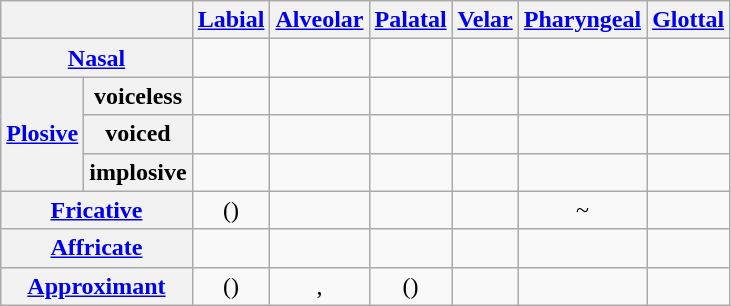<table class="wikitable" style="text-align:center;">
<tr>
<th colspan="2"></th>
<th><a href='#'>Labial</a></th>
<th><a href='#'>Alveolar</a></th>
<th><a href='#'>Palatal</a></th>
<th><a href='#'>Velar</a></th>
<th><a href='#'>Pharyngeal</a></th>
<th><a href='#'>Glottal</a></th>
</tr>
<tr>
<th colspan="2"><a href='#'>Nasal</a></th>
<td></td>
<td></td>
<td></td>
<td></td>
<td></td>
<td></td>
</tr>
<tr>
<th rowspan="3"><a href='#'>Plosive</a></th>
<th>voiceless</th>
<td></td>
<td></td>
<td></td>
<td></td>
<td></td>
<td></td>
</tr>
<tr>
<th>voiced</th>
<td></td>
<td></td>
<td></td>
<td></td>
<td></td>
<td></td>
</tr>
<tr>
<th>implosive</th>
<td></td>
<td></td>
<td></td>
<td></td>
<td></td>
<td></td>
</tr>
<tr>
<th colspan="2"><a href='#'>Fricative</a></th>
<td>()</td>
<td></td>
<td></td>
<td></td>
<td>~</td>
<td></td>
</tr>
<tr>
<th colspan="2"><a href='#'>Affricate</a></th>
<td></td>
<td></td>
<td></td>
<td></td>
<td></td>
<td></td>
</tr>
<tr>
<th colspan="2"><a href='#'>Approximant</a></th>
<td>()</td>
<td>, </td>
<td>()</td>
<td></td>
<td></td>
<td></td>
</tr>
</table>
